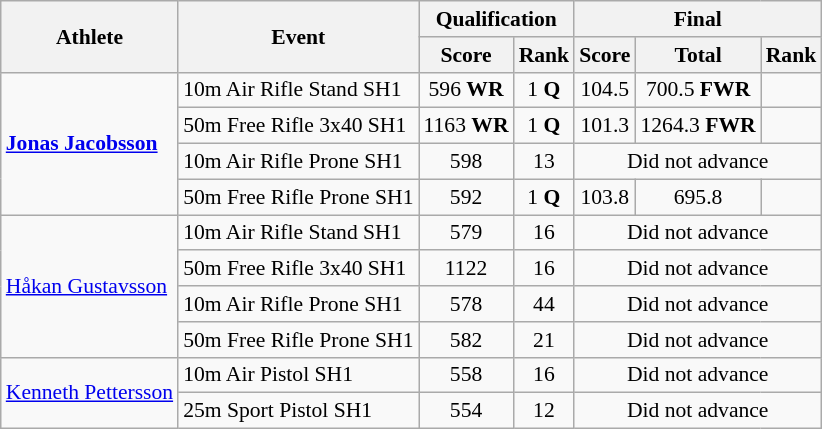<table class="wikitable" style="font-size:90%">
<tr>
<th rowspan="2">Athlete</th>
<th rowspan="2">Event</th>
<th colspan="2">Qualification</th>
<th colspan="3">Final</th>
</tr>
<tr>
<th>Score</th>
<th>Rank</th>
<th>Score</th>
<th>Total</th>
<th>Rank</th>
</tr>
<tr align=center>
<td align=left rowspan=4><strong><a href='#'>Jonas Jacobsson</a></strong></td>
<td align=left>10m Air Rifle Stand SH1</td>
<td>596 <strong>WR</strong></td>
<td>1 <strong>Q</strong></td>
<td>104.5</td>
<td>700.5 <strong>FWR</strong></td>
<td></td>
</tr>
<tr align=center>
<td align=left>50m Free Rifle 3x40 SH1</td>
<td>1163 <strong>WR</strong></td>
<td>1 <strong>Q</strong></td>
<td>101.3</td>
<td>1264.3 <strong>FWR</strong></td>
<td></td>
</tr>
<tr align=center>
<td align=left>10m Air Rifle Prone SH1</td>
<td>598</td>
<td>13</td>
<td align=center colspan=3>Did not advance</td>
</tr>
<tr align=center>
<td align=left>50m Free Rifle Prone SH1</td>
<td>592</td>
<td>1 <strong>Q</strong></td>
<td>103.8</td>
<td>695.8</td>
<td></td>
</tr>
<tr align=center>
<td align=left rowspan=4><a href='#'>Håkan Gustavsson</a></td>
<td align=left>10m Air Rifle Stand SH1</td>
<td>579</td>
<td>16</td>
<td colspan=3>Did not advance</td>
</tr>
<tr align=center>
<td align=left>50m Free Rifle 3x40 SH1</td>
<td>1122</td>
<td>16</td>
<td colspan=3>Did not advance</td>
</tr>
<tr align=center>
<td align=left>10m Air Rifle Prone SH1</td>
<td>578</td>
<td>44</td>
<td colspan=3>Did not advance</td>
</tr>
<tr align=center>
<td align=left>50m Free Rifle Prone SH1</td>
<td>582</td>
<td>21</td>
<td colspan=3>Did not advance</td>
</tr>
<tr align=center>
<td align=left rowspan=2><a href='#'>Kenneth Pettersson</a></td>
<td align=left>10m Air Pistol SH1</td>
<td>558</td>
<td>16</td>
<td colspan=3>Did not advance</td>
</tr>
<tr align=center>
<td align=left>25m Sport Pistol SH1</td>
<td>554</td>
<td>12</td>
<td colspan=3>Did not advance</td>
</tr>
</table>
